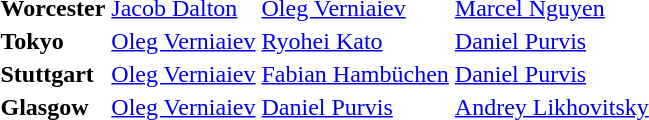<table>
<tr>
<th scope=row style="text-align:left">Worcester</th>
<td> <a href='#'>Jacob Dalton</a></td>
<td> <a href='#'>Oleg Verniaiev</a></td>
<td> <a href='#'>Marcel Nguyen</a></td>
</tr>
<tr>
<th scope=row style="text-align:left">Tokyo</th>
<td> <a href='#'>Oleg Verniaiev</a></td>
<td> <a href='#'>Ryohei Kato</a></td>
<td> <a href='#'>Daniel Purvis</a></td>
</tr>
<tr>
<th scope=row style="text-align:left">Stuttgart</th>
<td> <a href='#'>Oleg Verniaiev</a></td>
<td> <a href='#'>Fabian Hambüchen</a></td>
<td> <a href='#'>Daniel Purvis</a></td>
</tr>
<tr>
<th scope=row style="text-align:left">Glasgow</th>
<td> <a href='#'>Oleg Verniaiev</a></td>
<td> <a href='#'>Daniel Purvis</a></td>
<td> <a href='#'>Andrey Likhovitsky</a></td>
</tr>
</table>
